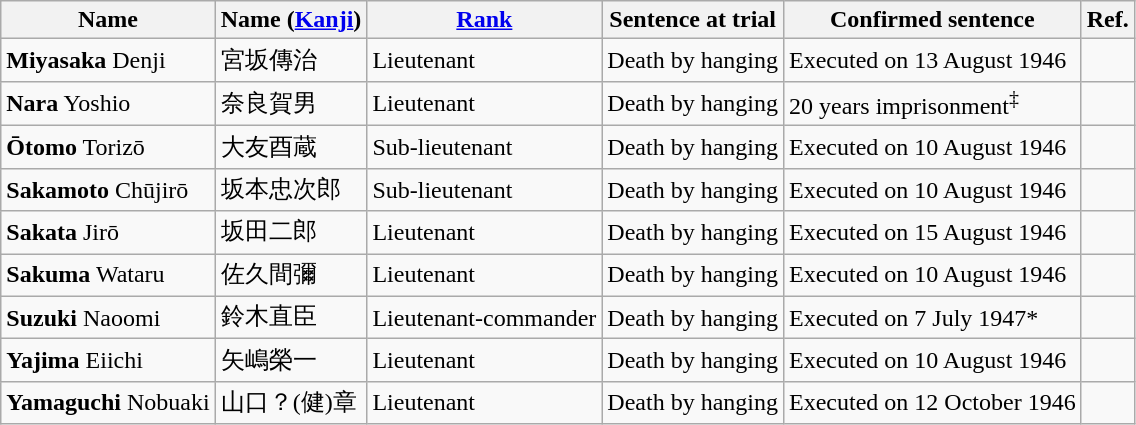<table class="wikitable">
<tr>
<th>Name</th>
<th>Name (<a href='#'>Kanji</a>)</th>
<th><a href='#'>Rank</a></th>
<th>Sentence at trial</th>
<th>Confirmed sentence</th>
<th>Ref.</th>
</tr>
<tr>
<td><strong>Miyasaka</strong> Denji</td>
<td>宮坂傳治</td>
<td>Lieutenant</td>
<td>Death by hanging</td>
<td>Executed on 13 August 1946</td>
<td></td>
</tr>
<tr>
<td><strong>Nara</strong> Yoshio</td>
<td>奈良賀男</td>
<td>Lieutenant</td>
<td>Death by hanging</td>
<td>20 years imprisonment<sup>‡</sup></td>
<td></td>
</tr>
<tr>
<td><strong>Ōtomo</strong> Torizō</td>
<td>大友酉蔵</td>
<td>Sub-lieutenant</td>
<td>Death by hanging</td>
<td>Executed on 10 August 1946</td>
<td></td>
</tr>
<tr>
<td><strong>Sakamoto</strong> Chūjirō</td>
<td>坂本忠次郎</td>
<td>Sub-lieutenant</td>
<td>Death by hanging</td>
<td>Executed on 10 August 1946</td>
<td></td>
</tr>
<tr>
<td><strong>Sakata</strong> Jirō</td>
<td>坂田二郎</td>
<td>Lieutenant</td>
<td>Death by hanging</td>
<td>Executed on 15 August 1946</td>
<td></td>
</tr>
<tr>
<td><strong>Sakuma</strong> Wataru</td>
<td>佐久間彌</td>
<td>Lieutenant</td>
<td>Death by hanging</td>
<td>Executed on 10 August 1946</td>
<td></td>
</tr>
<tr>
<td><strong>Suzuki</strong> Naoomi</td>
<td>鈴木直臣</td>
<td>Lieutenant-commander</td>
<td>Death by hanging</td>
<td>Executed on 7 July 1947*</td>
<td></td>
</tr>
<tr>
<td><strong>Yajima</strong> Eiichi</td>
<td>矢嶋榮一</td>
<td>Lieutenant</td>
<td>Death by hanging</td>
<td>Executed on 10 August 1946</td>
<td></td>
</tr>
<tr>
<td><strong>Yamaguchi</strong> Nobuaki</td>
<td>山口？(健)章</td>
<td>Lieutenant</td>
<td>Death by hanging</td>
<td>Executed on 12 October 1946</td>
<td></td>
</tr>
</table>
